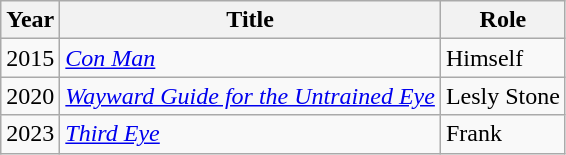<table class="wikitable sortable plainrowheaders">
<tr>
<th scope="col">Year</th>
<th scope="col">Title</th>
<th scope="col">Role</th>
</tr>
<tr>
<td>2015</td>
<td><em><a href='#'>Con Man</a></em></td>
<td>Himself</td>
</tr>
<tr>
<td>2020</td>
<td><em><a href='#'>Wayward Guide for the Untrained Eye</a></em></td>
<td>Lesly Stone</td>
</tr>
<tr>
<td>2023</td>
<td><em><a href='#'>Third Eye</a></em></td>
<td>Frank</td>
</tr>
</table>
